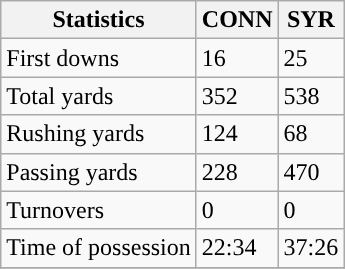<table class="wikitable" style="float: left;">
<tr>
<th>Statistics</th>
<th>CONN</th>
<th>SYR</th>
</tr>
<tr>
<td>First downs</td>
<td>16</td>
<td>25</td>
</tr>
<tr>
<td>Total yards</td>
<td>352</td>
<td>538</td>
</tr>
<tr>
<td>Rushing yards</td>
<td>124</td>
<td>68</td>
</tr>
<tr>
<td>Passing yards</td>
<td>228</td>
<td>470</td>
</tr>
<tr>
<td>Turnovers</td>
<td>0</td>
<td>0</td>
</tr>
<tr>
<td>Time of possession</td>
<td>22:34</td>
<td>37:26</td>
</tr>
<tr>
</tr>
</table>
